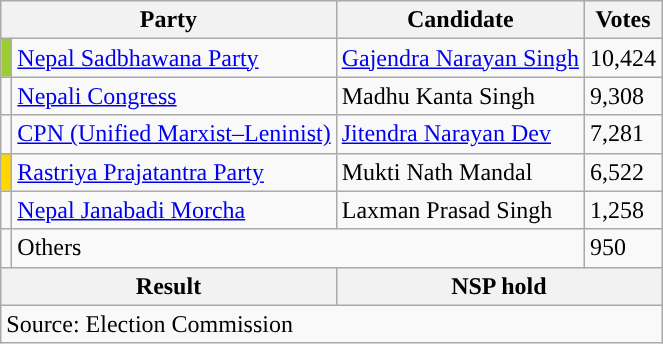<table class="wikitable">
<tr>
<th colspan="2">Party</th>
<th>Candidate</th>
<th>Votes</th>
</tr>
<tr>
<td style="background-color:yellowgreen"></td>
<td><a href='#'>Nepal Sadbhawana Party</a></td>
<td><a href='#'>Gajendra Narayan Singh</a></td>
<td>10,424</td>
</tr>
<tr>
<td style="background-color:"></td>
<td><a href='#'>Nepali Congress</a></td>
<td>Madhu Kanta Singh</td>
<td>9,308</td>
</tr>
<tr>
<td style="background-color:"></td>
<td><a href='#'>CPN (Unified Marxist–Leninist)</a></td>
<td><a href='#'>Jitendra Narayan Dev</a></td>
<td>7,281</td>
</tr>
<tr>
<td style="background-color:gold"></td>
<td><a href='#'>Rastriya Prajatantra Party</a></td>
<td>Mukti Nath Mandal</td>
<td>6,522</td>
</tr>
<tr>
<td></td>
<td><a href='#'>Nepal Janabadi Morcha</a></td>
<td>Laxman Prasad Singh</td>
<td>1,258</td>
</tr>
<tr>
<td></td>
<td colspan="2">Others</td>
<td>950</td>
</tr>
<tr>
<th colspan="2">Result</th>
<th colspan="2">NSP hold</th>
</tr>
<tr>
<td colspan="4">Source: Election Commission</td>
</tr>
</table>
